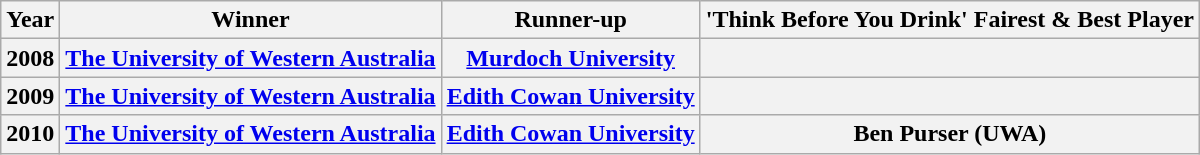<table class="wikitable">
<tr>
<th>Year</th>
<th>Winner</th>
<th>Runner-up</th>
<th>'Think Before You Drink' Fairest & Best Player</th>
</tr>
<tr>
<th>2008</th>
<th><a href='#'>The University of Western Australia</a></th>
<th><a href='#'>Murdoch University</a></th>
<th></th>
</tr>
<tr>
<th>2009</th>
<th><a href='#'>The University of Western Australia</a></th>
<th><a href='#'>Edith Cowan University</a></th>
<th></th>
</tr>
<tr>
<th>2010</th>
<th><a href='#'>The University of Western Australia</a></th>
<th><a href='#'>Edith Cowan University</a></th>
<th>Ben Purser (UWA)</th>
</tr>
</table>
